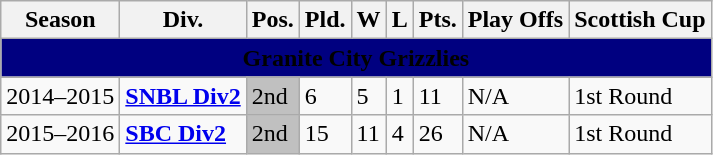<table class="wikitable">
<tr>
<th>Season</th>
<th>Div.</th>
<th>Pos.</th>
<th>Pld.</th>
<th>W</th>
<th>L</th>
<th>Pts.</th>
<th>Play Offs</th>
<th>Scottish Cup</th>
</tr>
<tr>
<td colspan="10" align=center bgcolor="#000080"><span><strong>Granite City Grizzlies</strong></span></td>
</tr>
<tr>
<td>2014–2015</td>
<td><strong><a href='#'>SNBL Div2</a></strong></td>
<td bgcolor=silver>2nd</td>
<td>6</td>
<td>5</td>
<td>1</td>
<td>11</td>
<td>N/A</td>
<td>1st Round</td>
</tr>
<tr>
<td>2015–2016</td>
<td><strong><a href='#'>SBC Div2</a></strong></td>
<td bgcolor=silver>2nd</td>
<td>15</td>
<td>11</td>
<td>4</td>
<td>26</td>
<td>N/A</td>
<td>1st Round</td>
</tr>
</table>
